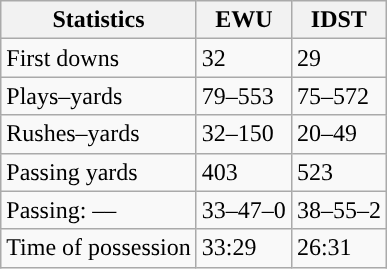<table class="wikitable" style="float:left">
<tr>
<th>Statistics</th>
<th>EWU</th>
<th>IDST</th>
</tr>
<tr>
<td>First downs</td>
<td>32</td>
<td>29</td>
</tr>
<tr>
<td>Plays–yards</td>
<td>79–553</td>
<td>75–572</td>
</tr>
<tr>
<td>Rushes–yards</td>
<td>32–150</td>
<td>20–49</td>
</tr>
<tr>
<td>Passing yards</td>
<td>403</td>
<td>523</td>
</tr>
<tr>
<td>Passing: ––</td>
<td>33–47–0</td>
<td>38–55–2</td>
</tr>
<tr>
<td>Time of possession</td>
<td>33:29</td>
<td>26:31</td>
</tr>
</table>
